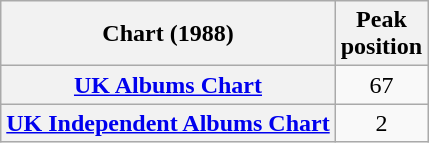<table class="wikitable plainrowheaders" style="text-align:center">
<tr>
<th scope="col">Chart (1988)</th>
<th scope="col">Peak<br>position</th>
</tr>
<tr>
<th scope="row"><a href='#'>UK Albums Chart</a></th>
<td>67</td>
</tr>
<tr>
<th scope="row"><a href='#'>UK Independent Albums Chart</a></th>
<td>2</td>
</tr>
</table>
